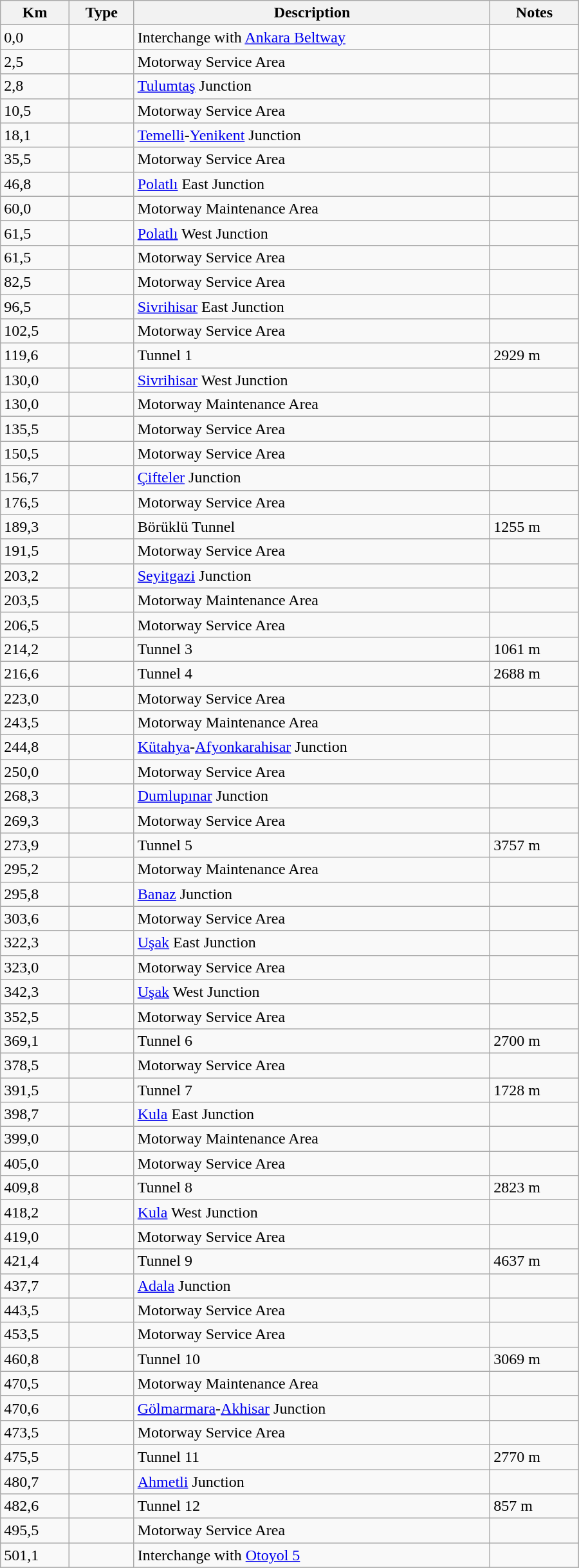<table class="wikitable sortable"  width="600px">
<tr>
<th>Km</th>
<th>Type</th>
<th>Description</th>
<th>Notes</th>
</tr>
<tr>
<td>0,0</td>
<td></td>
<td>Interchange with <a href='#'>Ankara Beltway</a></td>
<td></td>
</tr>
<tr>
<td>2,5</td>
<td></td>
<td>Motorway Service Area</td>
<td></td>
</tr>
<tr>
<td>2,8</td>
<td></td>
<td><a href='#'>Tulumtaş</a> Junction</td>
<td></td>
</tr>
<tr>
<td>10,5</td>
<td></td>
<td>Motorway Service Area</td>
<td></td>
</tr>
<tr>
<td>18,1</td>
<td></td>
<td><a href='#'>Temelli</a>-<a href='#'>Yenikent</a> Junction</td>
<td></td>
</tr>
<tr>
<td>35,5</td>
<td></td>
<td>Motorway Service Area</td>
<td></td>
</tr>
<tr>
<td>46,8</td>
<td></td>
<td><a href='#'>Polatlı</a> East Junction</td>
<td></td>
</tr>
<tr>
<td>60,0</td>
<td></td>
<td>Motorway Maintenance Area</td>
<td></td>
</tr>
<tr>
<td>61,5</td>
<td></td>
<td><a href='#'>Polatlı</a> West Junction</td>
<td></td>
</tr>
<tr>
<td>61,5</td>
<td></td>
<td>Motorway Service Area</td>
<td></td>
</tr>
<tr>
<td>82,5</td>
<td></td>
<td>Motorway Service Area</td>
<td></td>
</tr>
<tr>
<td>96,5</td>
<td></td>
<td><a href='#'>Sivrihisar</a> East Junction</td>
<td></td>
</tr>
<tr>
<td>102,5</td>
<td></td>
<td>Motorway Service Area</td>
<td></td>
</tr>
<tr>
<td>119,6</td>
<td></td>
<td>Tunnel 1</td>
<td>2929 m</td>
</tr>
<tr>
<td>130,0</td>
<td></td>
<td><a href='#'>Sivrihisar</a> West Junction</td>
<td></td>
</tr>
<tr>
<td>130,0</td>
<td></td>
<td>Motorway Maintenance Area</td>
<td></td>
</tr>
<tr>
<td>135,5</td>
<td></td>
<td>Motorway Service Area</td>
<td></td>
</tr>
<tr>
<td>150,5</td>
<td></td>
<td>Motorway Service Area</td>
<td></td>
</tr>
<tr>
<td>156,7</td>
<td></td>
<td><a href='#'>Çifteler</a> Junction</td>
<td></td>
</tr>
<tr>
<td>176,5</td>
<td></td>
<td>Motorway Service Area</td>
<td></td>
</tr>
<tr>
<td>189,3</td>
<td></td>
<td>Börüklü Tunnel</td>
<td>1255 m</td>
</tr>
<tr>
<td>191,5</td>
<td></td>
<td>Motorway Service Area</td>
<td></td>
</tr>
<tr>
<td>203,2</td>
<td></td>
<td><a href='#'>Seyitgazi</a> Junction</td>
<td></td>
</tr>
<tr>
<td>203,5</td>
<td></td>
<td>Motorway Maintenance Area</td>
<td></td>
</tr>
<tr>
<td>206,5</td>
<td></td>
<td>Motorway Service Area</td>
<td></td>
</tr>
<tr>
<td>214,2</td>
<td></td>
<td>Tunnel 3</td>
<td>1061 m</td>
</tr>
<tr>
<td>216,6</td>
<td></td>
<td>Tunnel 4</td>
<td>2688 m</td>
</tr>
<tr>
<td>223,0</td>
<td></td>
<td>Motorway Service Area</td>
<td></td>
</tr>
<tr>
<td>243,5</td>
<td></td>
<td>Motorway Maintenance Area</td>
<td></td>
</tr>
<tr>
<td>244,8</td>
<td></td>
<td><a href='#'>Kütahya</a>-<a href='#'>Afyonkarahisar</a> Junction</td>
<td></td>
</tr>
<tr>
<td>250,0</td>
<td></td>
<td>Motorway Service Area</td>
<td></td>
</tr>
<tr>
<td>268,3</td>
<td></td>
<td><a href='#'>Dumlupınar</a> Junction</td>
<td></td>
</tr>
<tr>
<td>269,3</td>
<td></td>
<td>Motorway Service Area</td>
<td></td>
</tr>
<tr>
<td>273,9</td>
<td></td>
<td>Tunnel 5</td>
<td>3757 m</td>
</tr>
<tr>
<td>295,2</td>
<td></td>
<td>Motorway Maintenance Area</td>
<td></td>
</tr>
<tr>
<td>295,8</td>
<td></td>
<td><a href='#'>Banaz</a> Junction</td>
<td></td>
</tr>
<tr>
<td>303,6</td>
<td></td>
<td>Motorway Service Area</td>
<td></td>
</tr>
<tr>
<td>322,3</td>
<td></td>
<td><a href='#'>Uşak</a> East Junction</td>
<td></td>
</tr>
<tr>
<td>323,0</td>
<td></td>
<td>Motorway Service Area</td>
<td></td>
</tr>
<tr>
<td>342,3</td>
<td></td>
<td><a href='#'>Uşak</a> West Junction</td>
<td></td>
</tr>
<tr>
<td>352,5</td>
<td></td>
<td>Motorway Service Area</td>
<td></td>
</tr>
<tr>
<td>369,1</td>
<td></td>
<td>Tunnel 6</td>
<td>2700 m</td>
</tr>
<tr>
<td>378,5</td>
<td></td>
<td>Motorway Service Area</td>
<td></td>
</tr>
<tr>
<td>391,5</td>
<td></td>
<td>Tunnel 7</td>
<td>1728 m</td>
</tr>
<tr>
<td>398,7</td>
<td></td>
<td><a href='#'>Kula</a> East Junction</td>
<td></td>
</tr>
<tr>
<td>399,0</td>
<td></td>
<td>Motorway Maintenance Area</td>
<td></td>
</tr>
<tr>
<td>405,0</td>
<td></td>
<td>Motorway Service Area</td>
<td></td>
</tr>
<tr>
<td>409,8</td>
<td></td>
<td>Tunnel 8</td>
<td>2823 m</td>
</tr>
<tr>
<td>418,2</td>
<td></td>
<td><a href='#'>Kula</a> West Junction</td>
<td></td>
</tr>
<tr>
<td>419,0</td>
<td></td>
<td>Motorway Service Area</td>
<td></td>
</tr>
<tr>
<td>421,4</td>
<td></td>
<td>Tunnel 9</td>
<td>4637 m</td>
</tr>
<tr>
<td>437,7</td>
<td></td>
<td><a href='#'>Adala</a> Junction</td>
<td></td>
</tr>
<tr>
<td>443,5</td>
<td></td>
<td>Motorway Service Area</td>
<td></td>
</tr>
<tr>
<td>453,5</td>
<td></td>
<td>Motorway Service Area</td>
<td></td>
</tr>
<tr>
<td>460,8</td>
<td></td>
<td>Tunnel 10</td>
<td>3069 m</td>
</tr>
<tr>
<td>470,5</td>
<td></td>
<td>Motorway Maintenance Area</td>
<td></td>
</tr>
<tr>
<td>470,6</td>
<td></td>
<td><a href='#'>Gölmarmara</a>-<a href='#'>Akhisar</a> Junction</td>
<td></td>
</tr>
<tr>
<td>473,5</td>
<td></td>
<td>Motorway Service Area</td>
<td></td>
</tr>
<tr>
<td>475,5</td>
<td></td>
<td>Tunnel 11</td>
<td>2770 m</td>
</tr>
<tr>
<td>480,7</td>
<td></td>
<td><a href='#'>Ahmetli</a> Junction</td>
<td></td>
</tr>
<tr>
<td>482,6</td>
<td></td>
<td>Tunnel 12</td>
<td>857 m</td>
</tr>
<tr>
<td>495,5</td>
<td></td>
<td>Motorway Service Area</td>
<td></td>
</tr>
<tr>
<td>501,1</td>
<td></td>
<td>Interchange with <a href='#'>Otoyol 5</a></td>
<td></td>
</tr>
<tr>
</tr>
</table>
